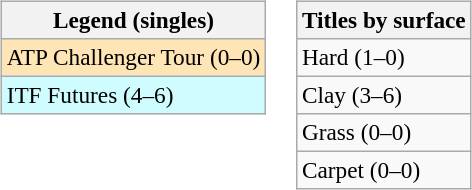<table>
<tr valign=top>
<td><br><table class=wikitable style=font-size:97%>
<tr>
<th>Legend (singles)</th>
</tr>
<tr bgcolor=moccasin>
<td>ATP Challenger Tour (0–0)</td>
</tr>
<tr bgcolor=#cffcff>
<td>ITF Futures (4–6)</td>
</tr>
</table>
</td>
<td><br><table class=wikitable style=font-size:97%>
<tr>
<th>Titles by surface</th>
</tr>
<tr>
<td>Hard (1–0)</td>
</tr>
<tr>
<td>Clay (3–6)</td>
</tr>
<tr>
<td>Grass (0–0)</td>
</tr>
<tr>
<td>Carpet (0–0)</td>
</tr>
</table>
</td>
</tr>
</table>
